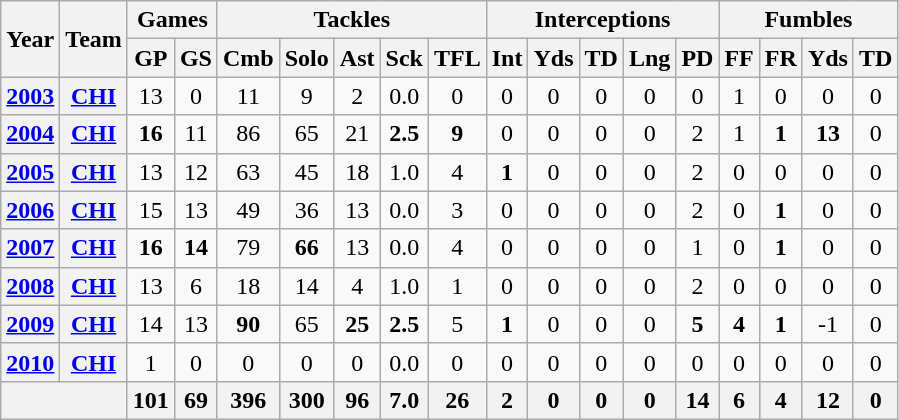<table class="wikitable" style="text-align:center">
<tr>
<th rowspan="2">Year</th>
<th rowspan="2">Team</th>
<th colspan="2">Games</th>
<th colspan="5">Tackles</th>
<th colspan="5">Interceptions</th>
<th colspan="4">Fumbles</th>
</tr>
<tr>
<th>GP</th>
<th>GS</th>
<th>Cmb</th>
<th>Solo</th>
<th>Ast</th>
<th>Sck</th>
<th>TFL</th>
<th>Int</th>
<th>Yds</th>
<th>TD</th>
<th>Lng</th>
<th>PD</th>
<th>FF</th>
<th>FR</th>
<th>Yds</th>
<th>TD</th>
</tr>
<tr>
<th><a href='#'>2003</a></th>
<th><a href='#'>CHI</a></th>
<td>13</td>
<td>0</td>
<td>11</td>
<td>9</td>
<td>2</td>
<td>0.0</td>
<td>0</td>
<td>0</td>
<td>0</td>
<td>0</td>
<td>0</td>
<td>0</td>
<td>1</td>
<td>0</td>
<td>0</td>
<td>0</td>
</tr>
<tr>
<th><a href='#'>2004</a></th>
<th><a href='#'>CHI</a></th>
<td><strong>16</strong></td>
<td>11</td>
<td>86</td>
<td>65</td>
<td>21</td>
<td><strong>2.5</strong></td>
<td><strong>9</strong></td>
<td>0</td>
<td>0</td>
<td>0</td>
<td>0</td>
<td>2</td>
<td>1</td>
<td><strong>1</strong></td>
<td><strong>13</strong></td>
<td>0</td>
</tr>
<tr>
<th><a href='#'>2005</a></th>
<th><a href='#'>CHI</a></th>
<td>13</td>
<td>12</td>
<td>63</td>
<td>45</td>
<td>18</td>
<td>1.0</td>
<td>4</td>
<td><strong>1</strong></td>
<td>0</td>
<td>0</td>
<td>0</td>
<td>2</td>
<td>0</td>
<td>0</td>
<td>0</td>
<td>0</td>
</tr>
<tr>
<th><a href='#'>2006</a></th>
<th><a href='#'>CHI</a></th>
<td>15</td>
<td>13</td>
<td>49</td>
<td>36</td>
<td>13</td>
<td>0.0</td>
<td>3</td>
<td>0</td>
<td>0</td>
<td>0</td>
<td>0</td>
<td>2</td>
<td>0</td>
<td><strong>1</strong></td>
<td>0</td>
<td>0</td>
</tr>
<tr>
<th><a href='#'>2007</a></th>
<th><a href='#'>CHI</a></th>
<td><strong>16</strong></td>
<td><strong>14</strong></td>
<td>79</td>
<td><strong>66</strong></td>
<td>13</td>
<td>0.0</td>
<td>4</td>
<td>0</td>
<td>0</td>
<td>0</td>
<td>0</td>
<td>1</td>
<td>0</td>
<td><strong>1</strong></td>
<td>0</td>
<td>0</td>
</tr>
<tr>
<th><a href='#'>2008</a></th>
<th><a href='#'>CHI</a></th>
<td>13</td>
<td>6</td>
<td>18</td>
<td>14</td>
<td>4</td>
<td>1.0</td>
<td>1</td>
<td>0</td>
<td>0</td>
<td>0</td>
<td>0</td>
<td>2</td>
<td>0</td>
<td>0</td>
<td>0</td>
<td>0</td>
</tr>
<tr>
<th><a href='#'>2009</a></th>
<th><a href='#'>CHI</a></th>
<td>14</td>
<td>13</td>
<td><strong>90</strong></td>
<td>65</td>
<td><strong>25</strong></td>
<td><strong>2.5</strong></td>
<td>5</td>
<td><strong>1</strong></td>
<td>0</td>
<td>0</td>
<td>0</td>
<td><strong>5</strong></td>
<td><strong>4</strong></td>
<td><strong>1</strong></td>
<td>-1</td>
<td>0</td>
</tr>
<tr>
<th><a href='#'>2010</a></th>
<th><a href='#'>CHI</a></th>
<td>1</td>
<td>0</td>
<td>0</td>
<td>0</td>
<td>0</td>
<td>0.0</td>
<td>0</td>
<td>0</td>
<td>0</td>
<td>0</td>
<td>0</td>
<td>0</td>
<td>0</td>
<td>0</td>
<td>0</td>
<td>0</td>
</tr>
<tr>
<th colspan="2"></th>
<th>101</th>
<th>69</th>
<th>396</th>
<th>300</th>
<th>96</th>
<th>7.0</th>
<th>26</th>
<th>2</th>
<th>0</th>
<th>0</th>
<th>0</th>
<th>14</th>
<th>6</th>
<th>4</th>
<th>12</th>
<th>0</th>
</tr>
</table>
